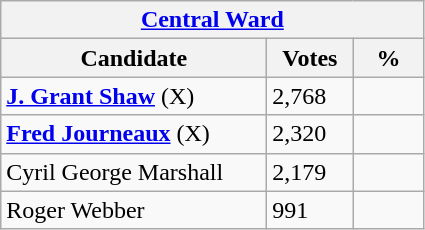<table class="wikitable">
<tr>
<th colspan="3"><a href='#'>Central Ward</a></th>
</tr>
<tr>
<th style="width: 170px">Candidate</th>
<th style="width: 50px">Votes</th>
<th style="width: 40px">%</th>
</tr>
<tr>
<td><strong><a href='#'>J. Grant Shaw</a></strong> (X)</td>
<td>2,768</td>
<td></td>
</tr>
<tr>
<td><strong><a href='#'>Fred Journeaux</a></strong> (X)</td>
<td>2,320</td>
<td></td>
</tr>
<tr>
<td>Cyril George Marshall</td>
<td>2,179</td>
<td></td>
</tr>
<tr>
<td>Roger Webber</td>
<td>991</td>
<td></td>
</tr>
</table>
